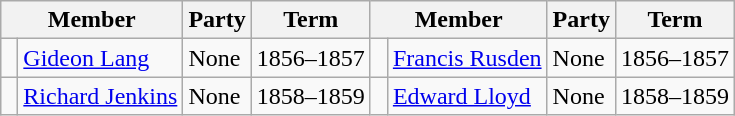<table class="wikitable">
<tr>
<th colspan="2">Member</th>
<th>Party</th>
<th>Term</th>
<th colspan="2">Member</th>
<th>Party</th>
<th>Term</th>
</tr>
<tr>
<td> </td>
<td><a href='#'>Gideon Lang</a></td>
<td>None</td>
<td>1856–1857</td>
<td> </td>
<td><a href='#'>Francis Rusden</a></td>
<td>None</td>
<td>1856–1857</td>
</tr>
<tr>
<td> </td>
<td><a href='#'>Richard Jenkins</a></td>
<td>None</td>
<td>1858–1859</td>
<td> </td>
<td><a href='#'>Edward Lloyd</a></td>
<td>None</td>
<td>1858–1859</td>
</tr>
</table>
